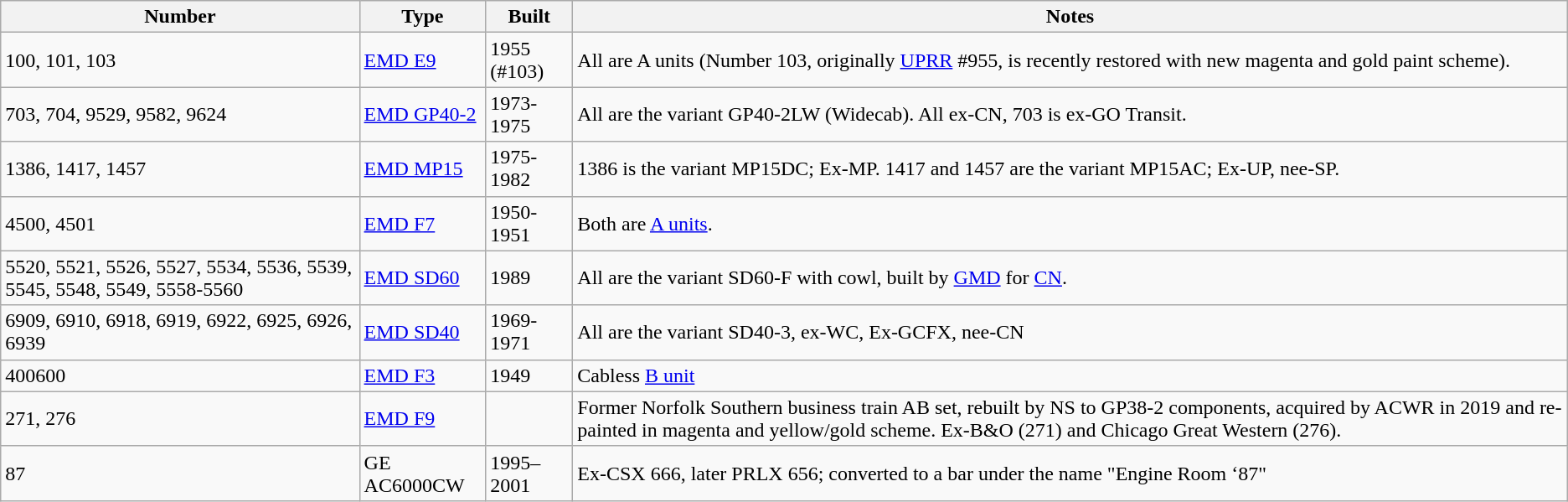<table class="wikitable">
<tr>
<th>Number</th>
<th>Type</th>
<th>Built</th>
<th>Notes</th>
</tr>
<tr>
<td>100, 101, 103</td>
<td><a href='#'>EMD E9</a></td>
<td>1955 (#103)</td>
<td>All are A units (Number 103, originally <a href='#'>UPRR</a> #955, is recently restored with new magenta and gold paint scheme).</td>
</tr>
<tr>
<td>703, 704, 9529, 9582, 9624</td>
<td><a href='#'>EMD GP40-2</a></td>
<td>1973-1975</td>
<td>All are the variant GP40-2LW (Widecab). All ex-CN, 703 is ex-GO Transit.</td>
</tr>
<tr>
<td>1386, 1417, 1457</td>
<td><a href='#'>EMD MP15</a></td>
<td>1975-1982</td>
<td>1386 is the variant MP15DC; Ex-MP. 1417 and 1457 are the variant MP15AC; Ex-UP, nee-SP.</td>
</tr>
<tr>
<td>4500, 4501</td>
<td><a href='#'>EMD F7</a></td>
<td>1950-1951</td>
<td>Both are <a href='#'>A units</a>.</td>
</tr>
<tr>
<td>5520, 5521, 5526, 5527, 5534, 5536, 5539, 5545, 5548, 5549, 5558-5560</td>
<td><a href='#'>EMD SD60</a></td>
<td>1989</td>
<td>All are the variant SD60-F with cowl, built by <a href='#'>GMD</a> for <a href='#'>CN</a>.</td>
</tr>
<tr>
<td>6909, 6910, 6918, 6919, 6922, 6925, 6926, 6939</td>
<td><a href='#'>EMD SD40</a></td>
<td>1969-1971</td>
<td>All are the variant SD40-3, ex-WC, Ex-GCFX, nee-CN</td>
</tr>
<tr>
<td>400600</td>
<td><a href='#'>EMD F3</a></td>
<td>1949</td>
<td>Cabless <a href='#'>B unit</a></td>
</tr>
<tr>
<td>271, 276</td>
<td><a href='#'>EMD F9</a></td>
<td></td>
<td>Former Norfolk Southern business train AB set, rebuilt by NS to GP38-2 components, acquired by ACWR in 2019 and re-painted in magenta and yellow/gold scheme. Ex-B&O (271) and Chicago Great Western (276).</td>
</tr>
<tr>
<td>87</td>
<td>GE AC6000CW</td>
<td>1995–2001</td>
<td>Ex-CSX 666, later PRLX 656; converted to a bar under the name "Engine Room ‘87"</td>
</tr>
</table>
